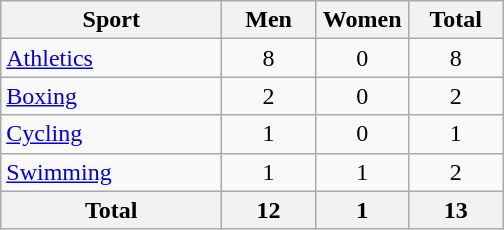<table class="wikitable sortable" style="text-align:center;">
<tr>
<th width=140>Sport</th>
<th width=55>Men</th>
<th width=55>Women</th>
<th width=55>Total</th>
</tr>
<tr>
<td align=left><a href='#'>Athletics</a></td>
<td>8</td>
<td>0</td>
<td>8</td>
</tr>
<tr>
<td align=left><a href='#'>Boxing</a></td>
<td>2</td>
<td>0</td>
<td>2</td>
</tr>
<tr>
<td align=left><a href='#'>Cycling</a></td>
<td>1</td>
<td>0</td>
<td>1</td>
</tr>
<tr>
<td align=left><a href='#'>Swimming</a></td>
<td>1</td>
<td>1</td>
<td>2</td>
</tr>
<tr>
<th>Total</th>
<th>12</th>
<th>1</th>
<th>13</th>
</tr>
</table>
